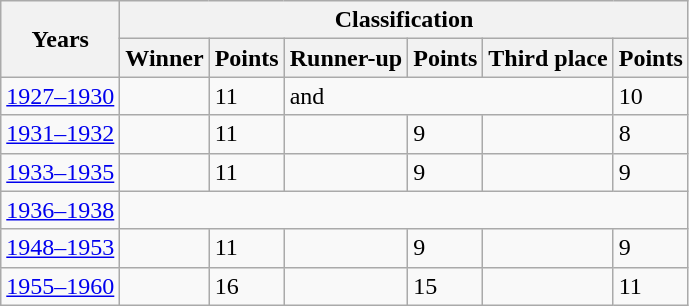<table class=wikitable>
<tr>
<th rowspan=2>Years</th>
<th colspan=6>Classification</th>
</tr>
<tr>
<th>Winner</th>
<th>Points</th>
<th>Runner-up</th>
<th>Points</th>
<th>Third place</th>
<th>Points</th>
</tr>
<tr>
<td><a href='#'>1927–1930</a></td>
<td><strong></strong></td>
<td>11</td>
<td colspan=3> and </td>
<td>10</td>
</tr>
<tr>
<td><a href='#'>1931–1932</a></td>
<td><strong></strong></td>
<td>11</td>
<td></td>
<td>9</td>
<td></td>
<td>8</td>
</tr>
<tr>
<td><a href='#'>1933–1935</a></td>
<td><strong></strong></td>
<td>11</td>
<td></td>
<td>9</td>
<td></td>
<td>9</td>
</tr>
<tr>
<td><a href='#'>1936–1938</a></td>
<td colspan=6></td>
</tr>
<tr>
<td><a href='#'>1948–1953</a></td>
<td><strong></strong></td>
<td>11</td>
<td></td>
<td>9</td>
<td></td>
<td>9</td>
</tr>
<tr>
<td><a href='#'>1955–1960</a></td>
<td><strong></strong></td>
<td>16</td>
<td></td>
<td>15</td>
<td></td>
<td>11</td>
</tr>
</table>
